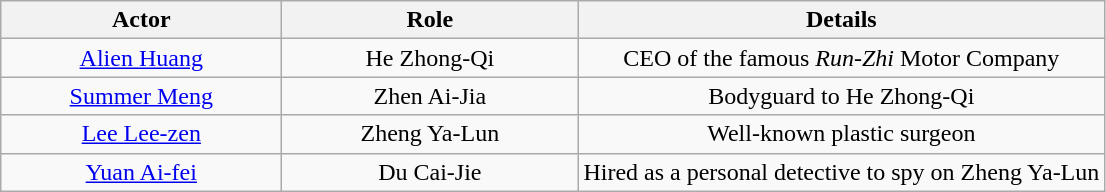<table class="wikitable" style="text-align:center;">
<tr>
<th width=180>Actor</th>
<th width=190>Role</th>
<th>Details</th>
</tr>
<tr>
<td><a href='#'>Alien Huang</a></td>
<td>He Zhong-Qi</td>
<td>CEO of the famous <em>Run-Zhi</em> Motor Company</td>
</tr>
<tr when ai jia's boyfriend later, husband>
<td><a href='#'>Summer Meng</a></td>
<td>Zhen Ai-Jia</td>
<td>Bodyguard to He Zhong-Qi</td>
</tr>
<tr>
<td><a href='#'>Lee Lee-zen</a></td>
<td>Zheng Ya-Lun</td>
<td>Well-known plastic surgeon</td>
</tr>
<tr>
<td><a href='#'>Yuan Ai-fei</a></td>
<td>Du Cai-Jie</td>
<td>Hired as a personal detective to spy on Zheng Ya-Lun</td>
</tr>
</table>
